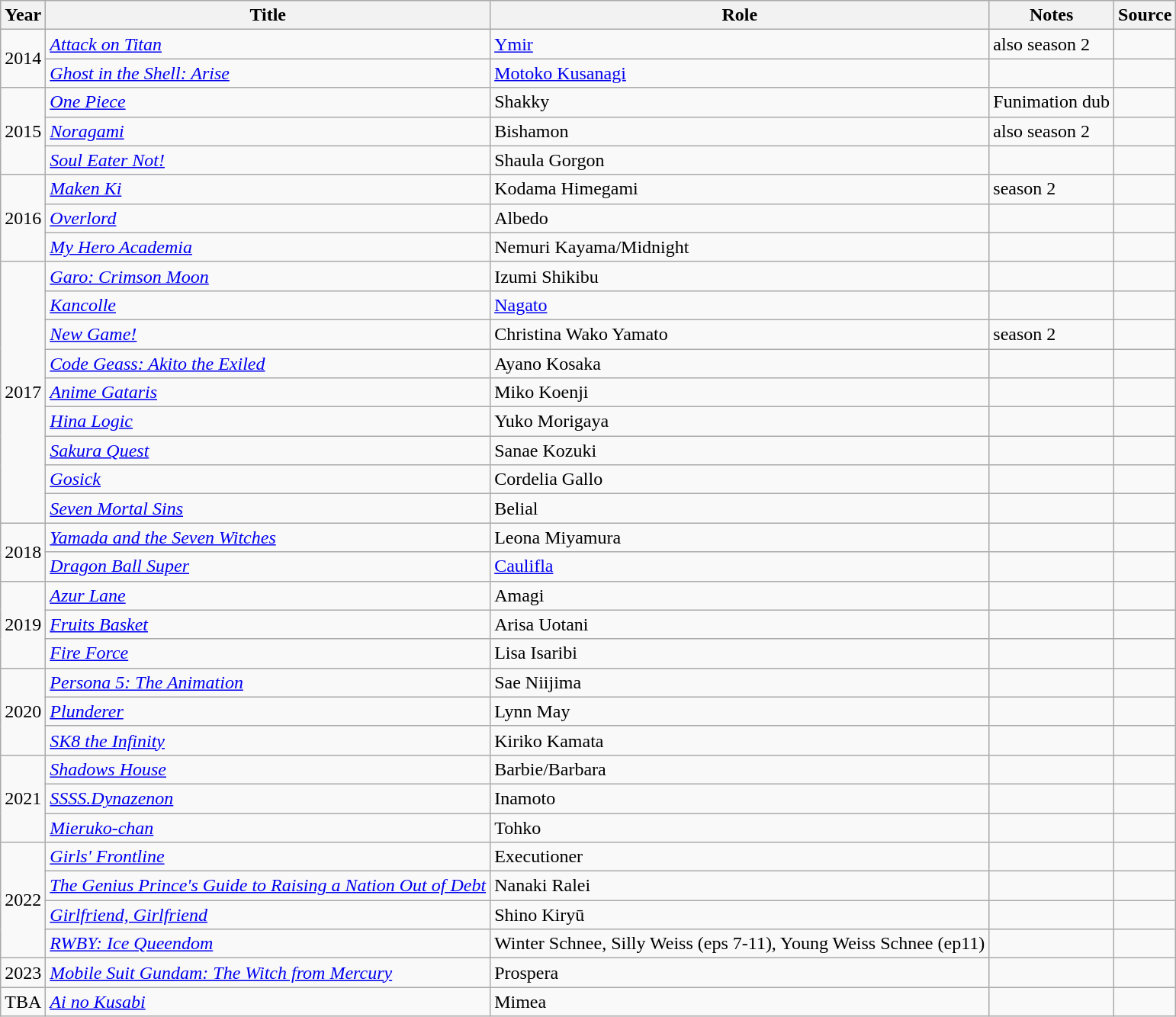<table class="wikitable sortable plainrowheaders">
<tr>
<th>Year</th>
<th>Title</th>
<th>Role</th>
<th class="unsortable">Notes</th>
<th class="unsortable">Source</th>
</tr>
<tr>
<td rowspan="2">2014</td>
<td><em><a href='#'>Attack on Titan</a></em></td>
<td><a href='#'>Ymir</a></td>
<td>also season 2</td>
<td></td>
</tr>
<tr>
<td><em><a href='#'>Ghost in the Shell: Arise</a></em></td>
<td><a href='#'>Motoko Kusanagi</a></td>
<td></td>
<td></td>
</tr>
<tr>
<td rowspan="3">2015</td>
<td><em><a href='#'>One Piece</a></em></td>
<td>Shakky</td>
<td>Funimation dub</td>
<td></td>
</tr>
<tr>
<td><em><a href='#'>Noragami</a></em></td>
<td>Bishamon</td>
<td>also season 2</td>
<td></td>
</tr>
<tr>
<td><em><a href='#'>Soul Eater Not!</a></em></td>
<td>Shaula Gorgon</td>
<td></td>
<td></td>
</tr>
<tr>
<td rowspan="3">2016</td>
<td><em><a href='#'>Maken Ki</a></em></td>
<td>Kodama Himegami</td>
<td>season 2</td>
<td></td>
</tr>
<tr>
<td><a href='#'><em>Overlord</em></a></td>
<td>Albedo</td>
<td></td>
<td></td>
</tr>
<tr>
<td><em><a href='#'>My Hero Academia</a></em></td>
<td>Nemuri Kayama/Midnight</td>
<td></td>
<td></td>
</tr>
<tr>
<td rowspan="9">2017</td>
<td><a href='#'><em>Garo: Crimson Moon</em></a></td>
<td>Izumi Shikibu</td>
<td></td>
<td></td>
</tr>
<tr>
<td><em><a href='#'>Kancolle</a></em></td>
<td><a href='#'>Nagato</a></td>
<td></td>
<td></td>
</tr>
<tr>
<td><em><a href='#'>New Game!</a></em></td>
<td>Christina Wako Yamato</td>
<td>season 2</td>
<td></td>
</tr>
<tr>
<td><em><a href='#'>Code Geass: Akito the Exiled</a></em></td>
<td>Ayano Kosaka</td>
<td></td>
<td></td>
</tr>
<tr>
<td><a href='#'><em>Anime Gataris</em></a></td>
<td>Miko Koenji</td>
<td></td>
<td></td>
</tr>
<tr>
<td><a href='#'><em>Hina Logic</em></a></td>
<td>Yuko Morigaya</td>
<td></td>
<td></td>
</tr>
<tr>
<td><em><a href='#'>Sakura Quest</a></em></td>
<td>Sanae Kozuki</td>
<td></td>
<td></td>
</tr>
<tr>
<td><em><a href='#'>Gosick</a></em></td>
<td>Cordelia Gallo</td>
<td></td>
<td></td>
</tr>
<tr>
<td><em><a href='#'>Seven Mortal Sins</a></em></td>
<td>Belial</td>
<td></td>
<td></td>
</tr>
<tr>
<td rowspan="2">2018</td>
<td><a href='#'><em>Yamada and the Seven Witches</em></a></td>
<td>Leona Miyamura</td>
<td></td>
<td></td>
</tr>
<tr>
<td><em><a href='#'>Dragon Ball Super</a></em></td>
<td><a href='#'>Caulifla</a></td>
<td></td>
<td></td>
</tr>
<tr>
<td rowspan="3">2019</td>
<td><em><a href='#'>Azur Lane</a></em></td>
<td>Amagi</td>
<td></td>
<td></td>
</tr>
<tr>
<td><em><a href='#'>Fruits Basket</a></em></td>
<td>Arisa Uotani</td>
<td></td>
<td></td>
</tr>
<tr>
<td><em><a href='#'>Fire Force</a></em></td>
<td>Lisa Isaribi</td>
<td></td>
<td></td>
</tr>
<tr>
<td rowspan="3">2020</td>
<td><em><a href='#'>Persona 5: The Animation</a></em></td>
<td>Sae Niijima</td>
<td></td>
<td></td>
</tr>
<tr>
<td><em><a href='#'>Plunderer</a></em></td>
<td>Lynn May</td>
<td></td>
<td></td>
</tr>
<tr>
<td><em><a href='#'>SK8 the Infinity</a></em></td>
<td>Kiriko Kamata</td>
<td></td>
<td></td>
</tr>
<tr>
<td rowspan="3">2021</td>
<td><em><a href='#'>Shadows House</a></em></td>
<td>Barbie/Barbara</td>
<td></td>
<td></td>
</tr>
<tr>
<td><em><a href='#'>SSSS.Dynazenon</a></em></td>
<td>Inamoto</td>
<td></td>
<td></td>
</tr>
<tr>
<td><em><a href='#'>Mieruko-chan</a></em></td>
<td>Tohko</td>
<td></td>
<td></td>
</tr>
<tr>
<td rowspan="4">2022</td>
<td><em><a href='#'>Girls' Frontline</a></em></td>
<td>Executioner</td>
<td></td>
<td></td>
</tr>
<tr>
<td><em><a href='#'>The Genius Prince's Guide to Raising a Nation Out of Debt</a></em></td>
<td>Nanaki Ralei</td>
<td></td>
<td></td>
</tr>
<tr>
<td><em><a href='#'>Girlfriend, Girlfriend</a></em></td>
<td>Shino Kiryū</td>
<td></td>
<td></td>
</tr>
<tr>
<td><em><a href='#'>RWBY: Ice Queendom</a></em></td>
<td>Winter Schnee, Silly Weiss (eps 7-11), Young Weiss Schnee (ep11)</td>
<td></td>
<td></td>
</tr>
<tr>
<td>2023</td>
<td><em><a href='#'>Mobile Suit Gundam: The Witch from Mercury</a></em></td>
<td>Prospera</td>
<td></td>
<td></td>
</tr>
<tr>
<td>TBA</td>
<td><em><a href='#'>Ai no Kusabi</a></em></td>
<td>Mimea</td>
<td></td>
<td></td>
</tr>
</table>
